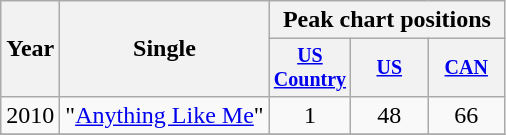<table class="wikitable">
<tr>
<th rowspan="2">Year</th>
<th rowspan="2">Single</th>
<th colspan="4">Peak chart positions</th>
</tr>
<tr style="font-size:smaller">
<th width="45"><a href='#'>US Country</a></th>
<th width="45"><a href='#'>US</a></th>
<th width="45"><a href='#'>CAN</a></th>
</tr>
<tr>
<td>2010</td>
<td>"<a href='#'>Anything Like Me</a>"</td>
<td align="center">1</td>
<td align="center">48</td>
<td align="center">66</td>
</tr>
<tr>
</tr>
</table>
